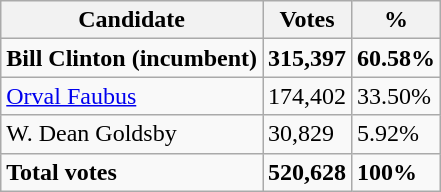<table class="wikitable">
<tr>
<th>Candidate</th>
<th>Votes</th>
<th>%</th>
</tr>
<tr>
<td><strong>Bill Clinton (incumbent)</strong></td>
<td><strong>315,397</strong></td>
<td><strong>60.58%</strong></td>
</tr>
<tr>
<td><a href='#'>Orval Faubus</a></td>
<td>174,402</td>
<td>33.50%</td>
</tr>
<tr>
<td>W. Dean Goldsby</td>
<td>30,829</td>
<td>5.92%</td>
</tr>
<tr>
<td><strong>Total votes</strong></td>
<td><strong>520,628</strong></td>
<td><strong>100%</strong></td>
</tr>
</table>
